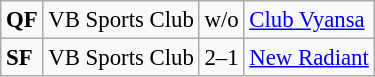<table class="wikitable" style="font-size:95%">
<tr>
<td><strong>QF</strong></td>
<td align=right>VB Sports Club</td>
<td>w/o</td>
<td><a href='#'>Club Vyansa</a></td>
</tr>
<tr>
<td><strong>SF</strong></td>
<td align=right>VB Sports Club</td>
<td>2–1</td>
<td><a href='#'>New Radiant</a></td>
</tr>
</table>
